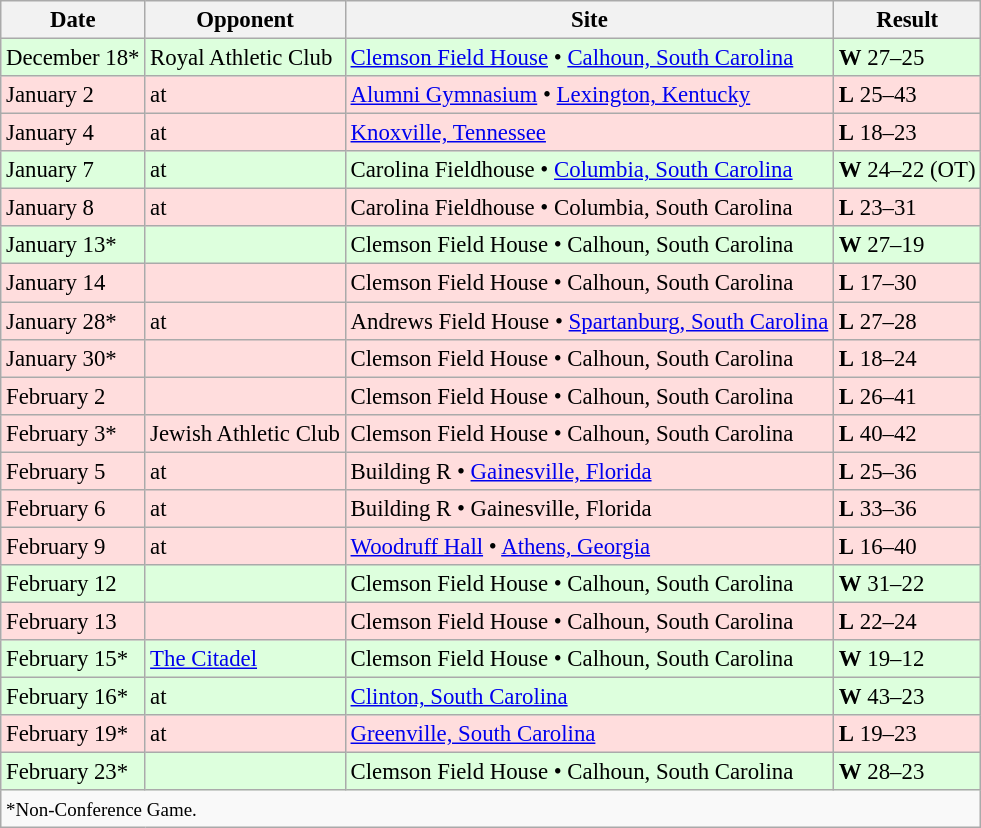<table class="wikitable" style="font-size:95%;">
<tr>
<th>Date</th>
<th>Opponent</th>
<th>Site</th>
<th>Result</th>
</tr>
<tr style="background: #ddffdd;">
<td>December 18*</td>
<td>Royal Athletic Club</td>
<td><a href='#'>Clemson Field House</a> • <a href='#'>Calhoun, South Carolina</a></td>
<td><strong>W</strong> 27–25</td>
</tr>
<tr style="background: #ffdddd;">
<td>January 2</td>
<td>at </td>
<td><a href='#'>Alumni Gymnasium</a> • <a href='#'>Lexington, Kentucky</a></td>
<td><strong>L</strong> 25–43</td>
</tr>
<tr style="background: #ffdddd;">
<td>January 4</td>
<td>at </td>
<td><a href='#'>Knoxville, Tennessee</a></td>
<td><strong>L</strong> 18–23</td>
</tr>
<tr style="background: #ddffdd;">
<td>January 7</td>
<td>at </td>
<td>Carolina Fieldhouse • <a href='#'>Columbia, South Carolina</a></td>
<td><strong>W</strong> 24–22 (OT)</td>
</tr>
<tr style="background: #ffdddd;">
<td>January 8</td>
<td>at </td>
<td>Carolina Fieldhouse • Columbia, South Carolina</td>
<td><strong>L</strong> 23–31</td>
</tr>
<tr style="background: #ddffdd;">
<td>January 13*</td>
<td></td>
<td>Clemson Field House • Calhoun, South Carolina</td>
<td><strong>W</strong> 27–19</td>
</tr>
<tr style="background: #ffdddd;">
<td>January 14</td>
<td></td>
<td>Clemson Field House • Calhoun, South Carolina</td>
<td><strong>L</strong> 17–30</td>
</tr>
<tr style="background: #ffdddd;">
<td>January 28*</td>
<td>at </td>
<td>Andrews Field House • <a href='#'>Spartanburg, South Carolina</a></td>
<td><strong>L</strong> 27–28</td>
</tr>
<tr style="background: #ffdddd;">
<td>January 30*</td>
<td></td>
<td>Clemson Field House • Calhoun, South Carolina</td>
<td><strong>L</strong> 18–24</td>
</tr>
<tr style="background: #ffdddd;">
<td>February 2</td>
<td></td>
<td>Clemson Field House • Calhoun, South Carolina</td>
<td><strong>L</strong> 26–41</td>
</tr>
<tr style="background: #ffdddd;">
<td>February 3*</td>
<td>Jewish Athletic Club</td>
<td>Clemson Field House • Calhoun, South Carolina</td>
<td><strong>L</strong> 40–42</td>
</tr>
<tr style="background: #ffdddd;">
<td>February 5</td>
<td>at </td>
<td>Building R • <a href='#'>Gainesville, Florida</a></td>
<td><strong>L</strong> 25–36</td>
</tr>
<tr style="background: #ffdddd;">
<td>February 6</td>
<td>at </td>
<td>Building R • Gainesville, Florida</td>
<td><strong>L</strong> 33–36</td>
</tr>
<tr style="background: #ffdddd;">
<td>February 9</td>
<td>at </td>
<td><a href='#'>Woodruff Hall</a> • <a href='#'>Athens, Georgia</a></td>
<td><strong>L</strong> 16–40</td>
</tr>
<tr style="background: #ddffdd;">
<td>February 12</td>
<td></td>
<td>Clemson Field House • Calhoun, South Carolina</td>
<td><strong>W</strong> 31–22</td>
</tr>
<tr style="background: #ffdddd;">
<td>February 13</td>
<td></td>
<td>Clemson Field House • Calhoun, South Carolina</td>
<td><strong>L</strong> 22–24</td>
</tr>
<tr style="background: #ddffdd;">
<td>February 15*</td>
<td><a href='#'>The Citadel</a></td>
<td>Clemson Field House • Calhoun, South Carolina</td>
<td><strong>W</strong> 19–12</td>
</tr>
<tr style="background: #ddffdd;">
<td>February 16*</td>
<td>at </td>
<td><a href='#'>Clinton, South Carolina</a></td>
<td><strong>W</strong> 43–23</td>
</tr>
<tr style="background: #ffdddd;">
<td>February 19*</td>
<td>at </td>
<td><a href='#'>Greenville, South Carolina</a></td>
<td><strong>L</strong> 19–23</td>
</tr>
<tr style="background: #ddffdd;">
<td>February 23*</td>
<td></td>
<td>Clemson Field House • Calhoun, South Carolina</td>
<td><strong>W</strong> 28–23</td>
</tr>
<tr style="background:#f9f9f9;">
<td colspan=4><small>*Non-Conference Game.</small></td>
</tr>
</table>
